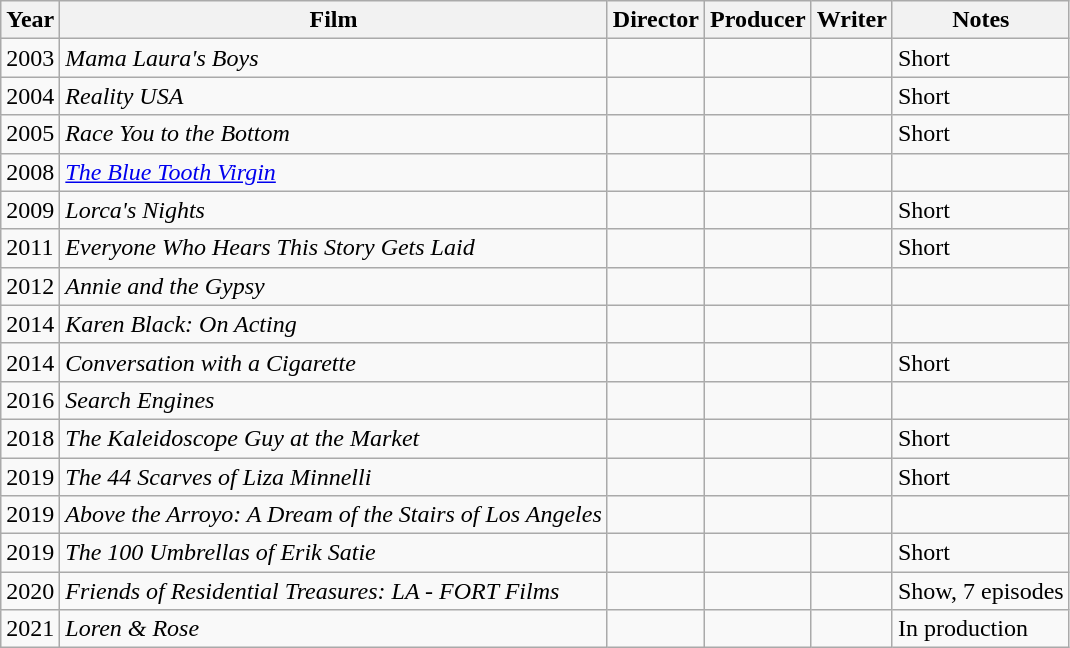<table class="wikitable">
<tr>
<th>Year</th>
<th>Film</th>
<th>Director</th>
<th>Producer</th>
<th>Writer</th>
<th>Notes</th>
</tr>
<tr>
<td>2003</td>
<td><em>Mama Laura's Boys</em></td>
<td></td>
<td></td>
<td></td>
<td>Short</td>
</tr>
<tr>
<td>2004</td>
<td><em>Reality USA</em></td>
<td></td>
<td></td>
<td></td>
<td>Short</td>
</tr>
<tr>
<td>2005</td>
<td><em>Race You to the Bottom </em></td>
<td></td>
<td></td>
<td></td>
<td>Short</td>
</tr>
<tr>
<td>2008</td>
<td><em><a href='#'>The Blue Tooth Virgin</a></em></td>
<td></td>
<td></td>
<td></td>
<td></td>
</tr>
<tr>
<td>2009</td>
<td><em>Lorca's Nights </em></td>
<td></td>
<td></td>
<td></td>
<td>Short</td>
</tr>
<tr>
<td>2011</td>
<td><em>Everyone Who Hears This Story Gets Laid </em></td>
<td></td>
<td></td>
<td></td>
<td>Short</td>
</tr>
<tr>
<td>2012</td>
<td><em>Annie and the Gypsy</em></td>
<td></td>
<td></td>
<td></td>
<td></td>
</tr>
<tr>
<td>2014</td>
<td><em>Karen Black: On Acting </em></td>
<td></td>
<td></td>
<td></td>
<td></td>
</tr>
<tr>
<td>2014</td>
<td><em>Conversation with a Cigarette </em></td>
<td></td>
<td></td>
<td></td>
<td>Short</td>
</tr>
<tr>
<td>2016</td>
<td><em>Search Engines</em></td>
<td></td>
<td></td>
<td></td>
<td></td>
</tr>
<tr>
<td>2018</td>
<td><em>The Kaleidoscope Guy at the Market</em></td>
<td></td>
<td></td>
<td></td>
<td>Short</td>
</tr>
<tr>
<td>2019</td>
<td><em>The 44 Scarves of Liza Minnelli </em></td>
<td></td>
<td></td>
<td></td>
<td>Short</td>
</tr>
<tr>
<td>2019</td>
<td><em>Above the Arroyo: A Dream of the Stairs of Los Angeles </em></td>
<td></td>
<td></td>
<td></td>
<td></td>
</tr>
<tr>
<td>2019</td>
<td><em>The 100 Umbrellas of Erik Satie</em></td>
<td></td>
<td></td>
<td></td>
<td>Short</td>
</tr>
<tr>
<td>2020</td>
<td><em>Friends of Residential Treasures: LA - FORT Films</em></td>
<td></td>
<td></td>
<td></td>
<td>Show, 7 episodes</td>
</tr>
<tr>
<td>2021</td>
<td><em>Loren & Rose</em></td>
<td></td>
<td></td>
<td></td>
<td>In production</td>
</tr>
</table>
